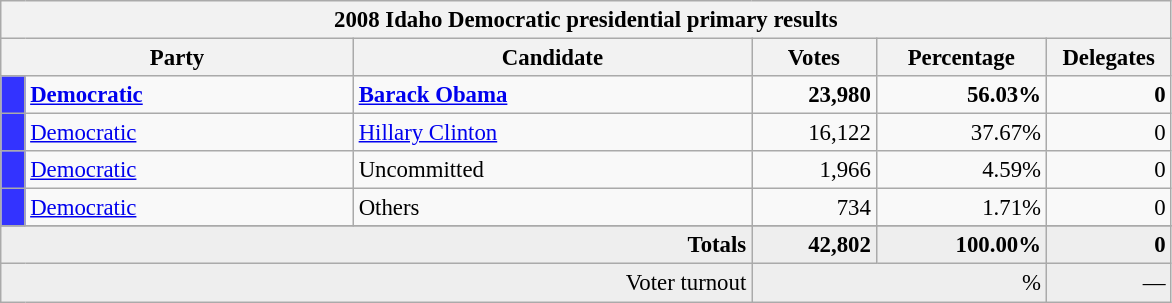<table class="wikitable" style="font-size:95%;">
<tr>
<th colspan="7">2008 Idaho Democratic presidential primary results</th>
</tr>
<tr>
<th colspan="2" style="width: 15em">Party</th>
<th style="width: 17em">Candidate</th>
<th style="width: 5em">Votes</th>
<th style="width: 7em">Percentage</th>
<th style="width: 5em">Delegates</th>
</tr>
<tr>
<th style="background-color:#3333FF; width: 3px"></th>
<td style="width: 130px"><strong><a href='#'>Democratic</a></strong></td>
<td><strong><a href='#'>Barack Obama</a></strong></td>
<td align="right"><strong>23,980</strong></td>
<td align="right"><strong>56.03%</strong></td>
<td align="right"><strong>0</strong></td>
</tr>
<tr>
<th style="background-color:#3333FF; width: 3px"></th>
<td style="width: 130px"><a href='#'>Democratic</a></td>
<td><a href='#'>Hillary Clinton</a></td>
<td align="right">16,122</td>
<td align="right">37.67%</td>
<td align="right">0</td>
</tr>
<tr>
<th style="background-color:#3333FF; width: 3px"></th>
<td style="width: 130px"><a href='#'>Democratic</a></td>
<td>Uncommitted</td>
<td align="right">1,966</td>
<td align="right">4.59%</td>
<td align="right">0</td>
</tr>
<tr>
<th style="background-color:#3333FF; width: 3px"></th>
<td style="width: 130px"><a href='#'>Democratic</a></td>
<td>Others</td>
<td align="right">734</td>
<td align="right">1.71%</td>
<td align="right">0</td>
</tr>
<tr>
</tr>
<tr bgcolor="#EEEEEE">
<td colspan="3" align="right"><strong>Totals</strong></td>
<td align="right"><strong>42,802</strong></td>
<td align="right"><strong>100.00%</strong></td>
<td align="right"><strong>0</strong></td>
</tr>
<tr bgcolor="#EEEEEE">
<td colspan="3" align="right">Voter turnout</td>
<td colspan="2" align="right">%</td>
<td align="right">—</td>
</tr>
</table>
